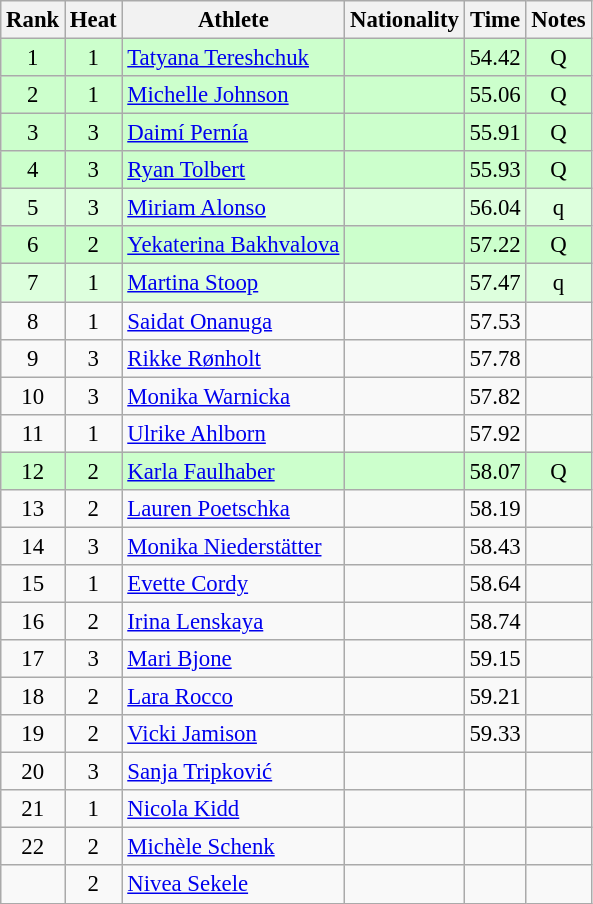<table class="wikitable sortable" style="text-align:center;font-size:95%">
<tr>
<th>Rank</th>
<th>Heat</th>
<th>Athlete</th>
<th>Nationality</th>
<th>Time</th>
<th>Notes</th>
</tr>
<tr bgcolor=ccffcc>
<td>1</td>
<td>1</td>
<td align="left"><a href='#'>Tatyana Tereshchuk</a></td>
<td align=left></td>
<td>54.42</td>
<td>Q</td>
</tr>
<tr bgcolor=ccffcc>
<td>2</td>
<td>1</td>
<td align="left"><a href='#'>Michelle Johnson</a></td>
<td align=left></td>
<td>55.06</td>
<td>Q</td>
</tr>
<tr bgcolor=ccffcc>
<td>3</td>
<td>3</td>
<td align="left"><a href='#'>Daimí Pernía</a></td>
<td align=left></td>
<td>55.91</td>
<td>Q</td>
</tr>
<tr bgcolor=ccffcc>
<td>4</td>
<td>3</td>
<td align="left"><a href='#'>Ryan Tolbert</a></td>
<td align=left></td>
<td>55.93</td>
<td>Q</td>
</tr>
<tr bgcolor=ddffdd>
<td>5</td>
<td>3</td>
<td align="left"><a href='#'>Miriam Alonso</a></td>
<td align=left></td>
<td>56.04</td>
<td>q</td>
</tr>
<tr bgcolor=ccffcc>
<td>6</td>
<td>2</td>
<td align="left"><a href='#'>Yekaterina Bakhvalova</a></td>
<td align=left></td>
<td>57.22</td>
<td>Q</td>
</tr>
<tr bgcolor=ddffdd>
<td>7</td>
<td>1</td>
<td align="left"><a href='#'>Martina Stoop</a></td>
<td align=left></td>
<td>57.47</td>
<td>q</td>
</tr>
<tr>
<td>8</td>
<td>1</td>
<td align="left"><a href='#'>Saidat Onanuga</a></td>
<td align=left></td>
<td>57.53</td>
<td></td>
</tr>
<tr>
<td>9</td>
<td>3</td>
<td align="left"><a href='#'>Rikke Rønholt</a></td>
<td align=left></td>
<td>57.78</td>
<td></td>
</tr>
<tr>
<td>10</td>
<td>3</td>
<td align="left"><a href='#'>Monika Warnicka</a></td>
<td align=left></td>
<td>57.82</td>
<td></td>
</tr>
<tr>
<td>11</td>
<td>1</td>
<td align="left"><a href='#'>Ulrike Ahlborn</a></td>
<td align=left></td>
<td>57.92</td>
<td></td>
</tr>
<tr bgcolor=ccffcc>
<td>12</td>
<td>2</td>
<td align="left"><a href='#'>Karla Faulhaber</a></td>
<td align=left></td>
<td>58.07</td>
<td>Q</td>
</tr>
<tr>
<td>13</td>
<td>2</td>
<td align="left"><a href='#'>Lauren Poetschka</a></td>
<td align=left></td>
<td>58.19</td>
<td></td>
</tr>
<tr>
<td>14</td>
<td>3</td>
<td align="left"><a href='#'>Monika Niederstätter</a></td>
<td align=left></td>
<td>58.43</td>
<td></td>
</tr>
<tr>
<td>15</td>
<td>1</td>
<td align="left"><a href='#'>Evette Cordy</a></td>
<td align=left></td>
<td>58.64</td>
<td></td>
</tr>
<tr>
<td>16</td>
<td>2</td>
<td align="left"><a href='#'>Irina Lenskaya</a></td>
<td align=left></td>
<td>58.74</td>
<td></td>
</tr>
<tr>
<td>17</td>
<td>3</td>
<td align="left"><a href='#'>Mari Bjone</a></td>
<td align=left></td>
<td>59.15</td>
<td></td>
</tr>
<tr>
<td>18</td>
<td>2</td>
<td align="left"><a href='#'>Lara Rocco</a></td>
<td align=left></td>
<td>59.21</td>
<td></td>
</tr>
<tr>
<td>19</td>
<td>2</td>
<td align="left"><a href='#'>Vicki Jamison</a></td>
<td align=left></td>
<td>59.33</td>
<td></td>
</tr>
<tr>
<td>20</td>
<td>3</td>
<td align="left"><a href='#'>Sanja Tripković</a></td>
<td align=left></td>
<td></td>
<td></td>
</tr>
<tr>
<td>21</td>
<td>1</td>
<td align="left"><a href='#'>Nicola Kidd</a></td>
<td align=left></td>
<td></td>
<td></td>
</tr>
<tr>
<td>22</td>
<td>2</td>
<td align="left"><a href='#'>Michèle Schenk</a></td>
<td align=left></td>
<td></td>
<td></td>
</tr>
<tr>
<td></td>
<td>2</td>
<td align="left"><a href='#'>Nivea Sekele</a></td>
<td align=left></td>
<td></td>
<td></td>
</tr>
</table>
